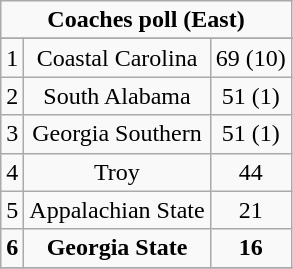<table class="wikitable">
<tr align="center">
<td align="center" Colspan="3"><strong>Coaches poll (East)</strong></td>
</tr>
<tr align="center">
</tr>
<tr align="center">
<td>1</td>
<td>Coastal Carolina</td>
<td>69 (10)</td>
</tr>
<tr align="center">
<td>2</td>
<td>South Alabama</td>
<td>51 (1)</td>
</tr>
<tr align="center">
<td>3</td>
<td>Georgia Southern</td>
<td>51 (1)</td>
</tr>
<tr align="center">
<td>4</td>
<td>Troy</td>
<td>44</td>
</tr>
<tr align="center">
<td>5</td>
<td>Appalachian State</td>
<td>21</td>
</tr>
<tr align="center">
<td><strong>6</strong></td>
<td><strong>Georgia State</strong></td>
<td><strong>16</strong></td>
</tr>
<tr align="center">
</tr>
</table>
